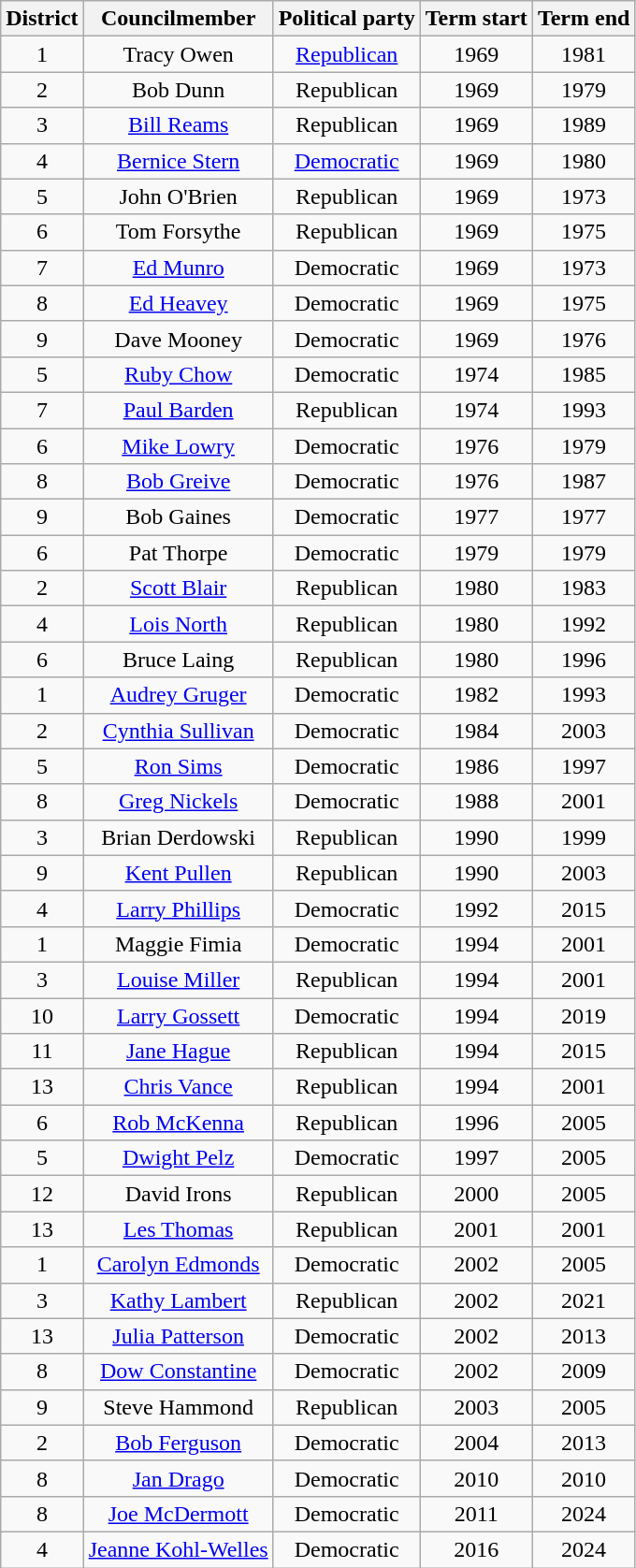<table class="wikitable" style="text-align: center;">
<tr>
<th scope="col">District</th>
<th scope="col">Councilmember</th>
<th scope="col">Political party</th>
<th scope="col">Term start</th>
<th scope="col">Term end</th>
</tr>
<tr>
<td>1</td>
<td>Tracy Owen</td>
<td><a href='#'>Republican</a></td>
<td>1969</td>
<td>1981</td>
</tr>
<tr>
<td>2</td>
<td>Bob Dunn</td>
<td>Republican</td>
<td>1969</td>
<td>1979</td>
</tr>
<tr>
<td>3</td>
<td><a href='#'>Bill Reams</a></td>
<td>Republican</td>
<td>1969</td>
<td>1989</td>
</tr>
<tr>
<td>4</td>
<td><a href='#'>Bernice Stern</a></td>
<td><a href='#'>Democratic</a></td>
<td>1969</td>
<td>1980</td>
</tr>
<tr>
<td>5</td>
<td>John O'Brien</td>
<td>Republican</td>
<td>1969</td>
<td>1973</td>
</tr>
<tr>
<td>6</td>
<td>Tom Forsythe</td>
<td>Republican</td>
<td>1969</td>
<td>1975</td>
</tr>
<tr>
<td>7</td>
<td><a href='#'>Ed Munro</a></td>
<td>Democratic</td>
<td>1969</td>
<td>1973</td>
</tr>
<tr>
<td>8</td>
<td><a href='#'>Ed Heavey</a></td>
<td>Democratic</td>
<td>1969</td>
<td>1975</td>
</tr>
<tr>
<td>9</td>
<td>Dave Mooney</td>
<td>Democratic</td>
<td>1969</td>
<td>1976</td>
</tr>
<tr>
<td>5</td>
<td><a href='#'>Ruby Chow</a></td>
<td>Democratic</td>
<td>1974</td>
<td>1985</td>
</tr>
<tr>
<td>7</td>
<td><a href='#'>Paul Barden</a></td>
<td>Republican</td>
<td>1974</td>
<td>1993</td>
</tr>
<tr>
<td>6</td>
<td><a href='#'>Mike Lowry</a></td>
<td>Democratic</td>
<td>1976</td>
<td>1979</td>
</tr>
<tr>
<td>8</td>
<td><a href='#'>Bob Greive</a></td>
<td>Democratic</td>
<td>1976</td>
<td>1987</td>
</tr>
<tr>
<td>9</td>
<td>Bob Gaines</td>
<td>Democratic</td>
<td>1977</td>
<td>1977</td>
</tr>
<tr>
<td>6</td>
<td>Pat Thorpe</td>
<td>Democratic</td>
<td>1979</td>
<td>1979</td>
</tr>
<tr>
<td>2</td>
<td><a href='#'>Scott Blair</a></td>
<td>Republican</td>
<td>1980</td>
<td>1983</td>
</tr>
<tr>
<td>4</td>
<td><a href='#'>Lois North</a></td>
<td>Republican</td>
<td>1980</td>
<td>1992</td>
</tr>
<tr>
<td>6</td>
<td>Bruce Laing</td>
<td>Republican</td>
<td>1980</td>
<td>1996</td>
</tr>
<tr>
<td>1</td>
<td><a href='#'>Audrey Gruger</a></td>
<td>Democratic</td>
<td>1982</td>
<td>1993</td>
</tr>
<tr>
<td>2</td>
<td><a href='#'>Cynthia Sullivan</a></td>
<td>Democratic</td>
<td>1984</td>
<td>2003</td>
</tr>
<tr>
<td>5</td>
<td><a href='#'>Ron Sims</a></td>
<td>Democratic</td>
<td>1986</td>
<td>1997</td>
</tr>
<tr>
<td>8</td>
<td><a href='#'>Greg Nickels</a></td>
<td>Democratic</td>
<td>1988</td>
<td>2001</td>
</tr>
<tr>
<td>3</td>
<td>Brian Derdowski</td>
<td>Republican</td>
<td>1990</td>
<td>1999</td>
</tr>
<tr>
<td>9</td>
<td><a href='#'>Kent Pullen</a></td>
<td>Republican</td>
<td>1990</td>
<td>2003</td>
</tr>
<tr>
<td>4</td>
<td><a href='#'>Larry Phillips</a></td>
<td>Democratic</td>
<td>1992</td>
<td>2015</td>
</tr>
<tr>
<td>1</td>
<td>Maggie Fimia</td>
<td>Democratic</td>
<td>1994</td>
<td>2001</td>
</tr>
<tr>
<td>3</td>
<td><a href='#'>Louise Miller</a></td>
<td>Republican</td>
<td>1994</td>
<td>2001</td>
</tr>
<tr>
<td>10</td>
<td><a href='#'>Larry Gossett</a></td>
<td>Democratic</td>
<td>1994</td>
<td>2019</td>
</tr>
<tr>
<td>11</td>
<td><a href='#'>Jane Hague</a></td>
<td>Republican</td>
<td>1994</td>
<td>2015</td>
</tr>
<tr>
<td>13</td>
<td><a href='#'>Chris Vance</a></td>
<td>Republican</td>
<td>1994</td>
<td>2001</td>
</tr>
<tr>
<td>6</td>
<td><a href='#'>Rob McKenna</a></td>
<td>Republican</td>
<td>1996</td>
<td>2005</td>
</tr>
<tr>
<td>5</td>
<td><a href='#'>Dwight Pelz</a></td>
<td>Democratic</td>
<td>1997</td>
<td>2005</td>
</tr>
<tr>
<td>12</td>
<td>David Irons</td>
<td>Republican</td>
<td>2000</td>
<td>2005</td>
</tr>
<tr>
<td>13</td>
<td><a href='#'>Les Thomas</a></td>
<td>Republican</td>
<td>2001</td>
<td>2001</td>
</tr>
<tr>
<td>1</td>
<td><a href='#'>Carolyn Edmonds</a></td>
<td>Democratic</td>
<td>2002</td>
<td>2005</td>
</tr>
<tr>
<td>3</td>
<td><a href='#'>Kathy Lambert</a></td>
<td>Republican</td>
<td>2002</td>
<td>2021</td>
</tr>
<tr>
<td>13</td>
<td><a href='#'>Julia Patterson</a></td>
<td>Democratic</td>
<td>2002</td>
<td>2013</td>
</tr>
<tr>
<td>8</td>
<td><a href='#'>Dow Constantine</a></td>
<td>Democratic</td>
<td>2002</td>
<td>2009</td>
</tr>
<tr>
<td>9</td>
<td>Steve Hammond</td>
<td>Republican</td>
<td>2003</td>
<td>2005</td>
</tr>
<tr>
<td>2</td>
<td><a href='#'>Bob Ferguson</a></td>
<td>Democratic</td>
<td>2004</td>
<td>2013</td>
</tr>
<tr>
<td>8</td>
<td><a href='#'>Jan Drago</a></td>
<td>Democratic</td>
<td>2010</td>
<td>2010</td>
</tr>
<tr>
<td>8</td>
<td><a href='#'>Joe McDermott</a></td>
<td>Democratic</td>
<td>2011</td>
<td>2024</td>
</tr>
<tr>
<td>4</td>
<td><a href='#'>Jeanne Kohl-Welles</a></td>
<td>Democratic</td>
<td>2016</td>
<td>2024</td>
</tr>
</table>
